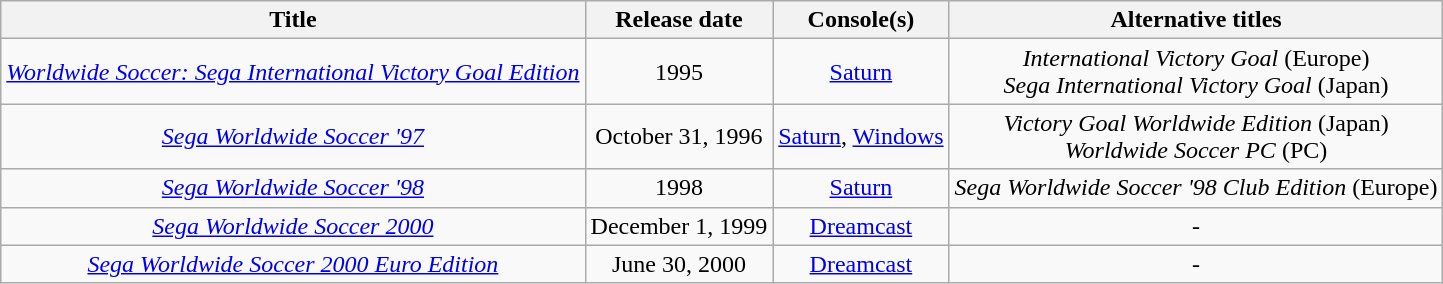<table class="wikitable">
<tr>
<th>Title</th>
<th>Release date</th>
<th>Console(s)</th>
<th>Alternative titles</th>
</tr>
<tr>
<td align="center"><em><a href='#'>Worldwide Soccer: Sega International Victory Goal Edition</a></em></td>
<td align="center">1995</td>
<td align="center"><a href='#'>Saturn</a></td>
<td align="center"><em>International Victory Goal</em> (Europe)<br><em>Sega International Victory Goal</em> (Japan)</td>
</tr>
<tr>
<td align="center"><em><a href='#'>Sega Worldwide Soccer '97</a></em></td>
<td align="center">October 31, 1996</td>
<td align="center"><a href='#'>Saturn</a>, <a href='#'>Windows</a></td>
<td align="center"><em>Victory Goal Worldwide Edition</em> (Japan)<br><em>Worldwide Soccer PC</em> (PC)</td>
</tr>
<tr>
<td align="center"><em><a href='#'>Sega Worldwide Soccer '98</a></em></td>
<td align="center">1998</td>
<td align="center"><a href='#'>Saturn</a></td>
<td align="center"><em>Sega Worldwide Soccer '98 Club Edition</em> (Europe)</td>
</tr>
<tr>
<td align="center"><em><a href='#'>Sega Worldwide Soccer 2000</a></em></td>
<td align="center">December 1, 1999</td>
<td align="center"><a href='#'>Dreamcast</a></td>
<td align="center">-</td>
</tr>
<tr>
<td align="center"><em><a href='#'>Sega Worldwide Soccer 2000 Euro Edition</a></em></td>
<td align="center">June 30, 2000</td>
<td align="center"><a href='#'>Dreamcast</a></td>
<td align="center">-</td>
</tr>
</table>
